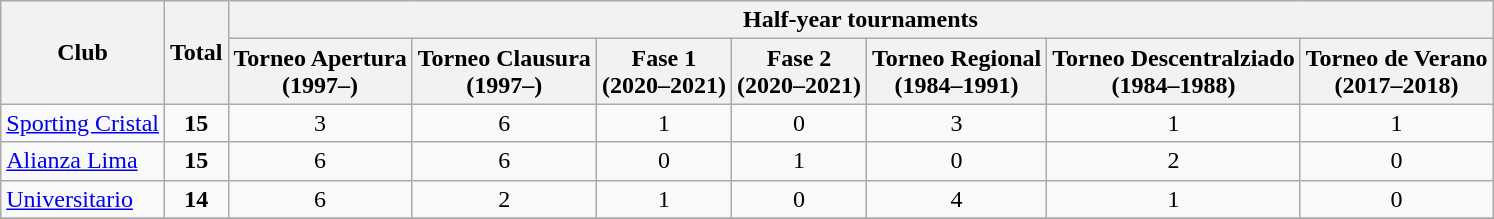<table class="wikitable" style="text-align: center;" align=center>
<tr>
<th rowspan="2">Club</th>
<th rowspan="2">Total</th>
<th colspan="7">Half-year tournaments</th>
</tr>
<tr>
<th>Torneo Apertura<br>(1997–)</th>
<th>Torneo Clausura<br>(1997–)</th>
<th>Fase 1<br>(2020–2021)</th>
<th>Fase 2<br>(2020–2021)</th>
<th>Torneo Regional<br>(1984–1991)</th>
<th>Torneo Descentralziado<br>(1984–1988)</th>
<th>Torneo de Verano<br>(2017–2018)</th>
</tr>
<tr>
<td align=left><a href='#'>Sporting Cristal</a></td>
<td><strong>15</strong></td>
<td>3</td>
<td>6</td>
<td>1</td>
<td>0</td>
<td>3</td>
<td>1</td>
<td>1</td>
</tr>
<tr>
<td align="left"><a href='#'>Alianza Lima</a></td>
<td><strong>15</strong></td>
<td>6</td>
<td>6</td>
<td>0</td>
<td>1</td>
<td>0</td>
<td>2</td>
<td>0</td>
</tr>
<tr>
<td align=left><a href='#'>Universitario</a></td>
<td><strong>14</strong></td>
<td>6</td>
<td>2</td>
<td>1</td>
<td>0</td>
<td>4</td>
<td>1</td>
<td>0</td>
</tr>
<tr>
</tr>
</table>
